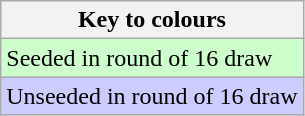<table class="wikitable">
<tr>
<th>Key to colours</th>
</tr>
<tr bgcolor="#ccffcc">
<td>Seeded in round of 16 draw</td>
</tr>
<tr bgcolor="#ccccff">
<td>Unseeded in round of 16 draw</td>
</tr>
</table>
